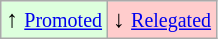<table class="wikitable" align="center">
<tr>
<td style="background:#ddffdd">↑ <small><a href='#'>Promoted</a></small></td>
<td style="background:#ffcccc">↓ <small><a href='#'>Relegated</a></small></td>
</tr>
</table>
